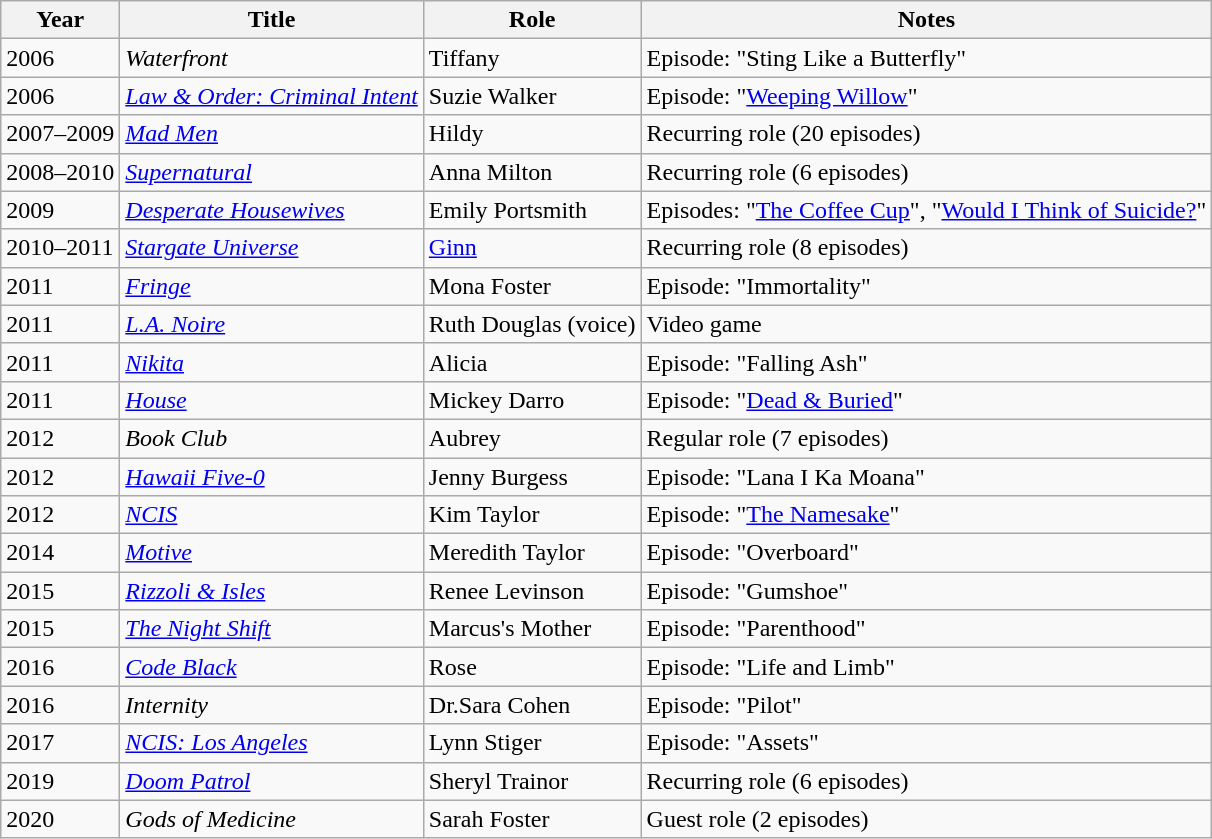<table class="wikitable sortable">
<tr>
<th>Year</th>
<th>Title</th>
<th>Role</th>
<th class="unsortable">Notes</th>
</tr>
<tr>
<td>2006</td>
<td><em>Waterfront</em></td>
<td>Tiffany</td>
<td>Episode: "Sting Like a Butterfly"</td>
</tr>
<tr>
<td>2006</td>
<td><em><a href='#'>Law & Order: Criminal Intent</a></em></td>
<td>Suzie Walker</td>
<td>Episode: "<a href='#'>Weeping Willow</a>"</td>
</tr>
<tr>
<td>2007–2009</td>
<td><em><a href='#'>Mad Men</a></em></td>
<td>Hildy</td>
<td>Recurring role (20 episodes)</td>
</tr>
<tr>
<td>2008–2010</td>
<td><em><a href='#'>Supernatural</a></em></td>
<td>Anna Milton</td>
<td>Recurring role (6 episodes)</td>
</tr>
<tr>
<td>2009</td>
<td><em><a href='#'>Desperate Housewives</a></em></td>
<td>Emily Portsmith</td>
<td>Episodes: "<a href='#'>The Coffee Cup</a>", "<a href='#'>Would I Think of Suicide?</a>"</td>
</tr>
<tr>
<td>2010–2011</td>
<td><em><a href='#'>Stargate Universe</a></em></td>
<td><a href='#'>Ginn</a></td>
<td>Recurring role (8 episodes)</td>
</tr>
<tr>
<td>2011</td>
<td><em><a href='#'>Fringe</a></em></td>
<td>Mona Foster</td>
<td>Episode: "Immortality"</td>
</tr>
<tr>
<td>2011</td>
<td><em><a href='#'>L.A. Noire</a></em></td>
<td>Ruth Douglas (voice)</td>
<td>Video game</td>
</tr>
<tr>
<td>2011</td>
<td><em><a href='#'>Nikita</a></em></td>
<td>Alicia</td>
<td>Episode: "Falling Ash"</td>
</tr>
<tr>
<td>2011</td>
<td><em><a href='#'>House</a></em></td>
<td>Mickey Darro</td>
<td>Episode: "<a href='#'>Dead & Buried</a>"</td>
</tr>
<tr>
<td>2012</td>
<td><em>Book Club</em></td>
<td>Aubrey</td>
<td>Regular role (7 episodes)</td>
</tr>
<tr>
<td>2012</td>
<td><em><a href='#'>Hawaii Five-0</a></em></td>
<td>Jenny Burgess</td>
<td>Episode: "Lana I Ka Moana"</td>
</tr>
<tr>
<td>2012</td>
<td><em><a href='#'>NCIS</a></em></td>
<td>Kim Taylor</td>
<td>Episode: "<a href='#'>The Namesake</a>"</td>
</tr>
<tr>
<td>2014</td>
<td><em><a href='#'>Motive</a></em></td>
<td>Meredith Taylor</td>
<td>Episode: "Overboard"</td>
</tr>
<tr>
<td>2015</td>
<td><em><a href='#'>Rizzoli & Isles</a></em></td>
<td>Renee Levinson</td>
<td>Episode: "Gumshoe"</td>
</tr>
<tr>
<td>2015</td>
<td><em><a href='#'>The Night Shift</a></em></td>
<td>Marcus's Mother</td>
<td>Episode: "Parenthood"</td>
</tr>
<tr>
<td>2016</td>
<td><em><a href='#'>Code Black</a></em></td>
<td>Rose</td>
<td>Episode: "Life and Limb"</td>
</tr>
<tr>
<td>2016</td>
<td><em>Internity</em></td>
<td>Dr.Sara Cohen</td>
<td>Episode: "Pilot"</td>
</tr>
<tr>
<td>2017</td>
<td><em><a href='#'>NCIS: Los Angeles</a></em></td>
<td>Lynn Stiger</td>
<td>Episode: "Assets"</td>
</tr>
<tr>
<td>2019</td>
<td><em><a href='#'>Doom Patrol</a></em></td>
<td>Sheryl Trainor</td>
<td>Recurring role (6 episodes)</td>
</tr>
<tr>
<td>2020</td>
<td><em>Gods of Medicine</em></td>
<td>Sarah Foster</td>
<td>Guest role (2 episodes)</td>
</tr>
</table>
